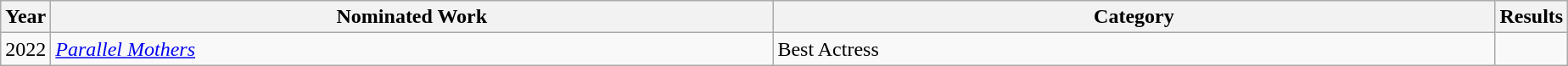<table class="wikitable">
<tr>
<th scope="col" style="width":1em;">Year</th>
<th scope="col" style="width:35em;">Nominated Work</th>
<th scope="col" style="width:35em;">Category</th>
<th scope="col" style="width:1em;">Results</th>
</tr>
<tr>
<td>2022</td>
<td><em><a href='#'>Parallel Mothers</a></em></td>
<td>Best Actress</td>
<td></td>
</tr>
</table>
